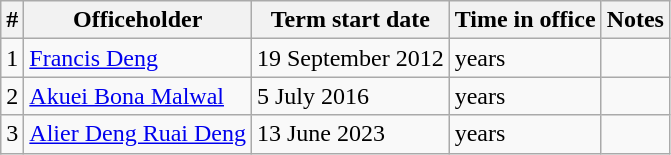<table class="wikitable sortable">
<tr>
<th>#</th>
<th>Officeholder</th>
<th>Term start date</th>
<th>Time in office</th>
<th>Notes</th>
</tr>
<tr>
<td align="center">1</td>
<td><a href='#'>Francis Deng</a></td>
<td>19 September 2012</td>
<td> years</td>
<td></td>
</tr>
<tr>
<td align="center">2</td>
<td><a href='#'>Akuei Bona Malwal</a></td>
<td>5 July 2016</td>
<td> years</td>
<td></td>
</tr>
<tr>
<td align="center">3</td>
<td><a href='#'>Alier Deng Ruai Deng</a></td>
<td>13 June 2023</td>
<td> years</td>
<td></td>
</tr>
</table>
